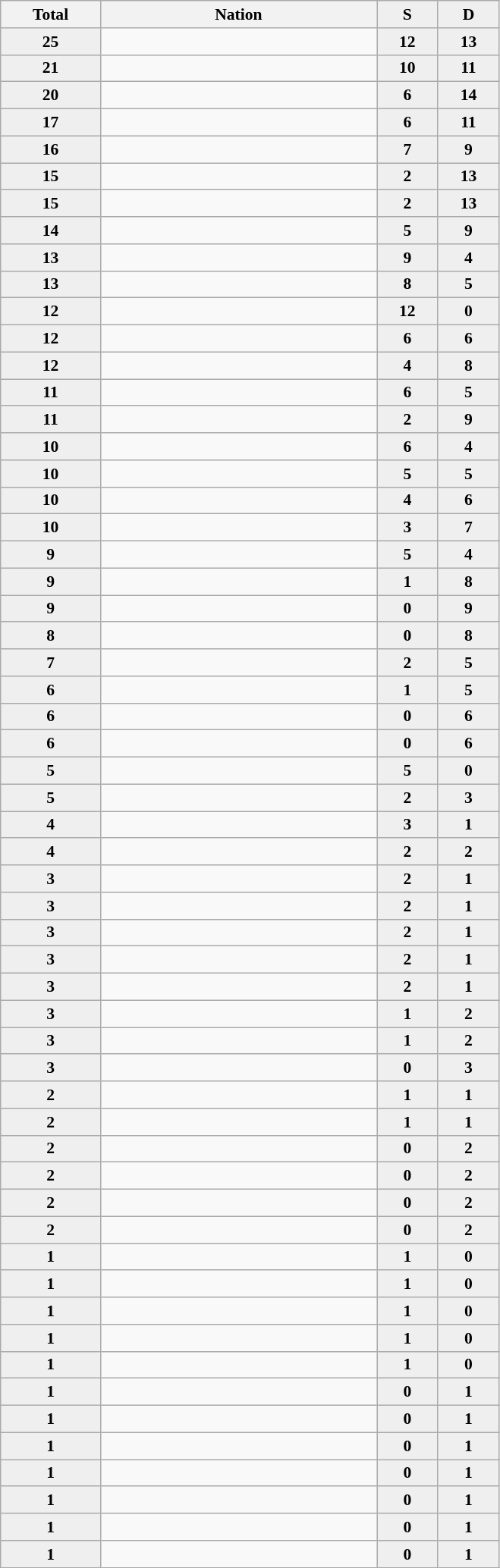<table class="sortable wikitable" style="font-size:90%;">
<tr>
<th width=81>Total</th>
<th width=236>Nation</th>
<th width=47 style="background:#efefef"> S </th>
<th width=47 style="background:#efefef"> D </th>
</tr>
<tr align=center>
<td bgcolor=#efefef><strong>25</strong></td>
<td align=left></td>
<td bgcolor=#efefef><strong>12</strong></td>
<td bgcolor=#efefef><strong>13</strong></td>
</tr>
<tr align=center>
<td bgcolor=#efefef><strong>21</strong></td>
<td align=left></td>
<td bgcolor=#efefef><strong>10</strong></td>
<td bgcolor=#efefef><strong>11</strong></td>
</tr>
<tr align=center>
<td bgcolor=#efefef><strong>20</strong></td>
<td align=left></td>
<td bgcolor=#efefef><strong>6</strong></td>
<td bgcolor=#efefef><strong>14</strong></td>
</tr>
<tr align=center>
<td bgcolor=#efefef><strong>17</strong></td>
<td align=left></td>
<td bgcolor=#efefef><strong>6</strong></td>
<td bgcolor=#efefef><strong>11</strong></td>
</tr>
<tr align=center>
<td bgcolor=#efefef><strong>16</strong></td>
<td align=left></td>
<td bgcolor=#efefef><strong>7</strong></td>
<td bgcolor=#efefef><strong>9</strong></td>
</tr>
<tr align=center>
<td bgcolor=#efefef><strong>15</strong></td>
<td align=left></td>
<td bgcolor=#efefef><strong>2</strong></td>
<td bgcolor=#efefef><strong>13</strong></td>
</tr>
<tr align=center>
<td bgcolor=#efefef><strong>15</strong></td>
<td align=left></td>
<td bgcolor=#efefef><strong>2</strong></td>
<td bgcolor=#efefef><strong>13</strong></td>
</tr>
<tr align=center>
<td bgcolor=#efefef><strong>14</strong></td>
<td align=left></td>
<td bgcolor=#efefef><strong>5</strong></td>
<td bgcolor=#efefef><strong>9</strong></td>
</tr>
<tr align=center>
<td bgcolor=#efefef><strong>13</strong></td>
<td align=left></td>
<td bgcolor=#efefef><strong>9</strong></td>
<td bgcolor=#efefef><strong>4</strong></td>
</tr>
<tr align=center>
<td bgcolor=#efefef><strong>13</strong></td>
<td align=left></td>
<td bgcolor=#efefef><strong>8</strong></td>
<td bgcolor=#efefef><strong>5</strong></td>
</tr>
<tr align=center>
<td bgcolor=#efefef><strong>12</strong></td>
<td align=left></td>
<td bgcolor=#efefef><strong>12</strong></td>
<td bgcolor=#efefef><strong>0</strong></td>
</tr>
<tr align=center>
<td bgcolor=#efefef><strong>12</strong></td>
<td align=left></td>
<td bgcolor=#efefef><strong>6</strong></td>
<td bgcolor=#efefef><strong>6</strong></td>
</tr>
<tr align=center>
<td bgcolor=#efefef><strong>12</strong></td>
<td align=left></td>
<td bgcolor=#efefef><strong>4</strong></td>
<td bgcolor=#efefef><strong>8</strong></td>
</tr>
<tr align=center>
<td bgcolor=#efefef><strong>11</strong></td>
<td align=left></td>
<td bgcolor=#efefef><strong>6</strong></td>
<td bgcolor=#efefef><strong>5</strong></td>
</tr>
<tr align=center>
<td bgcolor=#efefef><strong>11</strong></td>
<td align=left></td>
<td bgcolor=#efefef><strong>2</strong></td>
<td bgcolor=#efefef><strong>9</strong></td>
</tr>
<tr align=center>
<td bgcolor=#efefef><strong>10</strong></td>
<td align=left></td>
<td bgcolor=#efefef><strong>6</strong></td>
<td bgcolor=#efefef><strong>4</strong></td>
</tr>
<tr align=center>
<td bgcolor=#efefef><strong>10</strong></td>
<td align=left></td>
<td bgcolor=#efefef><strong>5</strong></td>
<td bgcolor=#efefef><strong>5</strong></td>
</tr>
<tr align=center>
<td bgcolor=#efefef><strong>10</strong></td>
<td align=left></td>
<td bgcolor=#efefef><strong>4</strong></td>
<td bgcolor=#efefef><strong>6</strong></td>
</tr>
<tr align=center>
<td bgcolor=#efefef><strong>10</strong></td>
<td align=left></td>
<td bgcolor=#efefef><strong>3</strong></td>
<td bgcolor=#efefef><strong>7</strong></td>
</tr>
<tr align=center>
<td bgcolor=#efefef><strong>9</strong></td>
<td align=left></td>
<td bgcolor=#efefef><strong>5</strong></td>
<td bgcolor=#efefef><strong>4</strong></td>
</tr>
<tr align=center>
<td bgcolor=#efefef><strong>9</strong></td>
<td align=left></td>
<td bgcolor=#efefef><strong>1</strong></td>
<td bgcolor=#efefef><strong>8</strong></td>
</tr>
<tr align=center>
<td bgcolor=#efefef><strong>9</strong></td>
<td align=left></td>
<td bgcolor=#efefef><strong>0</strong></td>
<td bgcolor=#efefef><strong>9</strong></td>
</tr>
<tr align=center>
<td bgcolor=#efefef><strong>8</strong></td>
<td align=left></td>
<td bgcolor=#efefef><strong>0</strong></td>
<td bgcolor=#efefef><strong>8</strong></td>
</tr>
<tr align=center>
<td bgcolor=#efefef><strong>7</strong></td>
<td align=left></td>
<td bgcolor=#efefef><strong>2</strong></td>
<td bgcolor=#efefef><strong>5</strong></td>
</tr>
<tr align=center>
<td bgcolor=#efefef><strong>6</strong></td>
<td align=left></td>
<td bgcolor=#efefef><strong>1</strong></td>
<td bgcolor=#efefef><strong>5</strong></td>
</tr>
<tr align=center>
<td bgcolor=#efefef><strong>6</strong></td>
<td align=left></td>
<td bgcolor=#efefef><strong>0</strong></td>
<td bgcolor=#efefef><strong>6</strong></td>
</tr>
<tr align=center>
<td bgcolor=#efefef><strong>6</strong></td>
<td align=left></td>
<td bgcolor=#efefef><strong>0</strong></td>
<td bgcolor=#efefef><strong>6</strong></td>
</tr>
<tr align=center>
<td bgcolor=#efefef><strong>5</strong></td>
<td align=left></td>
<td bgcolor=#efefef><strong>5</strong></td>
<td bgcolor=#efefef><strong>0</strong></td>
</tr>
<tr align=center>
<td bgcolor=#efefef><strong>5</strong></td>
<td align=left></td>
<td bgcolor=#efefef><strong>2</strong></td>
<td bgcolor=#efefef><strong>3</strong></td>
</tr>
<tr align=center>
<td bgcolor=#efefef><strong>4</strong></td>
<td align=left></td>
<td bgcolor=#efefef><strong>3</strong></td>
<td bgcolor=#efefef><strong>1</strong></td>
</tr>
<tr align=center>
<td bgcolor=#efefef><strong>4</strong></td>
<td align=left></td>
<td bgcolor=#efefef><strong>2</strong></td>
<td bgcolor=#efefef><strong>2</strong></td>
</tr>
<tr align=center>
<td bgcolor=#efefef><strong>3</strong></td>
<td align=left></td>
<td bgcolor=#efefef><strong>2</strong></td>
<td bgcolor=#efefef><strong>1</strong></td>
</tr>
<tr align=center>
<td bgcolor=#efefef><strong>3</strong></td>
<td align=left></td>
<td bgcolor=#efefef><strong>2</strong></td>
<td bgcolor=#efefef><strong>1</strong></td>
</tr>
<tr align=center>
<td bgcolor=#efefef><strong>3</strong></td>
<td align=left></td>
<td bgcolor=#efefef><strong>2</strong></td>
<td bgcolor=#efefef><strong>1</strong></td>
</tr>
<tr align=center>
<td bgcolor=#efefef><strong>3</strong></td>
<td align=left></td>
<td bgcolor=#efefef><strong>2</strong></td>
<td bgcolor=#efefef><strong>1</strong></td>
</tr>
<tr align=center>
<td bgcolor=#efefef><strong>3</strong></td>
<td align=left></td>
<td bgcolor=#efefef><strong>2</strong></td>
<td bgcolor=#efefef><strong>1</strong></td>
</tr>
<tr align=center>
<td bgcolor=#efefef><strong>3</strong></td>
<td align=left></td>
<td bgcolor=#efefef><strong>1</strong></td>
<td bgcolor=#efefef><strong>2</strong></td>
</tr>
<tr align=center>
<td bgcolor=#efefef><strong>3</strong></td>
<td align=left></td>
<td bgcolor=#efefef><strong>1</strong></td>
<td bgcolor=#efefef><strong>2</strong></td>
</tr>
<tr align=center>
<td bgcolor=#efefef><strong>3</strong></td>
<td align=left></td>
<td bgcolor=#efefef><strong>0</strong></td>
<td bgcolor=#efefef><strong>3</strong></td>
</tr>
<tr align=center>
<td bgcolor=#efefef><strong>2</strong></td>
<td align=left></td>
<td bgcolor=#efefef><strong>1</strong></td>
<td bgcolor=#efefef><strong>1</strong></td>
</tr>
<tr align=center>
<td bgcolor=#efefef><strong>2</strong></td>
<td align=left></td>
<td bgcolor=#efefef><strong>1</strong></td>
<td bgcolor=#efefef><strong>1</strong></td>
</tr>
<tr align=center>
<td bgcolor=#efefef><strong>2</strong></td>
<td align=left></td>
<td bgcolor=#efefef><strong>0</strong></td>
<td bgcolor=#efefef><strong>2</strong></td>
</tr>
<tr align=center>
<td bgcolor=#efefef><strong>2</strong></td>
<td align=left></td>
<td bgcolor=#efefef><strong>0</strong></td>
<td bgcolor=#efefef><strong>2</strong></td>
</tr>
<tr align=center>
<td bgcolor=#efefef><strong>2</strong></td>
<td align=left></td>
<td bgcolor=#efefef><strong>0</strong></td>
<td bgcolor=#efefef><strong>2</strong></td>
</tr>
<tr align=center>
<td bgcolor=#efefef><strong>2</strong></td>
<td align=left></td>
<td bgcolor=#efefef><strong>0</strong></td>
<td bgcolor=#efefef><strong>2</strong></td>
</tr>
<tr align=center>
<td bgcolor=#efefef><strong>1</strong></td>
<td align=left></td>
<td bgcolor=#efefef><strong>1</strong></td>
<td bgcolor=#efefef><strong>0</strong></td>
</tr>
<tr align=center>
<td bgcolor=#efefef><strong>1</strong></td>
<td align=left></td>
<td bgcolor=#efefef><strong>1</strong></td>
<td bgcolor=#efefef><strong>0</strong></td>
</tr>
<tr align=center>
<td bgcolor=#efefef><strong>1</strong></td>
<td align=left></td>
<td bgcolor=#efefef><strong>1</strong></td>
<td bgcolor=#efefef><strong>0</strong></td>
</tr>
<tr align=center>
<td bgcolor=#efefef><strong>1</strong></td>
<td align=left></td>
<td bgcolor=#efefef><strong>1</strong></td>
<td bgcolor=#efefef><strong>0</strong></td>
</tr>
<tr align=center>
<td bgcolor=#efefef><strong>1</strong></td>
<td align=left></td>
<td bgcolor=#efefef><strong>1</strong></td>
<td bgcolor=#efefef><strong>0</strong></td>
</tr>
<tr align=center>
<td bgcolor=#efefef><strong>1</strong></td>
<td align=left></td>
<td bgcolor=#efefef><strong>0</strong></td>
<td bgcolor=#efefef><strong>1</strong></td>
</tr>
<tr align=center>
<td bgcolor=#efefef><strong>1</strong></td>
<td align=left></td>
<td bgcolor=#efefef><strong>0</strong></td>
<td bgcolor=#efefef><strong>1</strong></td>
</tr>
<tr align=center>
<td bgcolor=#efefef><strong>1</strong></td>
<td align=left></td>
<td bgcolor=#efefef><strong>0</strong></td>
<td bgcolor=#efefef><strong>1</strong></td>
</tr>
<tr align=center>
<td bgcolor=#efefef><strong>1</strong></td>
<td align=left></td>
<td bgcolor=#efefef><strong>0</strong></td>
<td bgcolor=#efefef><strong>1</strong></td>
</tr>
<tr align=center>
<td bgcolor=#efefef><strong>1</strong></td>
<td align=left></td>
<td bgcolor=#efefef><strong>0</strong></td>
<td bgcolor=#efefef><strong>1</strong></td>
</tr>
<tr align=center>
<td bgcolor=#efefef><strong>1</strong></td>
<td align=left></td>
<td bgcolor=#efefef><strong>0</strong></td>
<td bgcolor=#efefef><strong>1</strong></td>
</tr>
<tr align=center>
<td bgcolor=#efefef><strong>1</strong></td>
<td align=left></td>
<td bgcolor=#efefef><strong>0</strong></td>
<td bgcolor=#efefef><strong>1</strong></td>
</tr>
</table>
